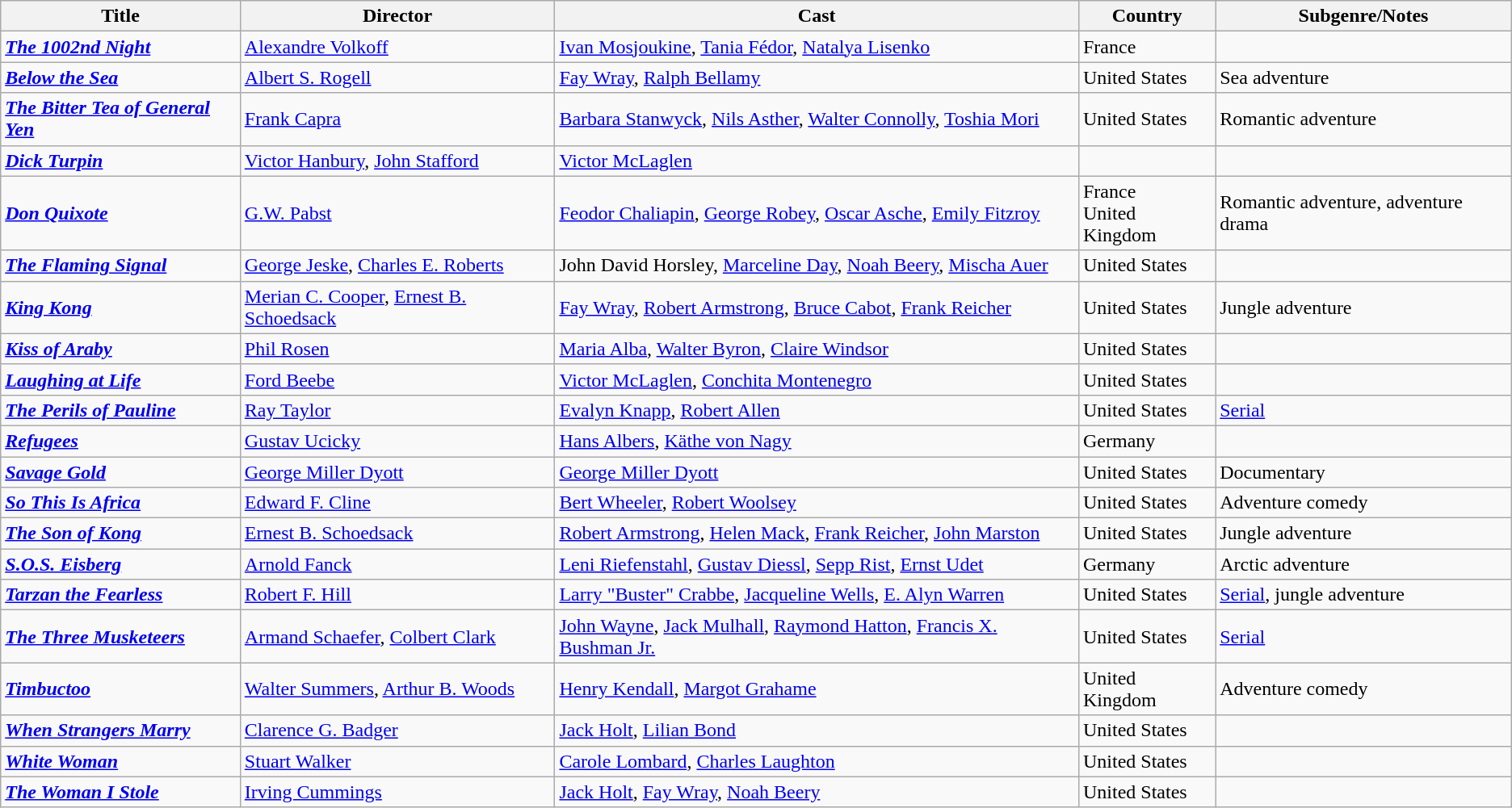<table class="wikitable">
<tr>
<th>Title</th>
<th>Director</th>
<th>Cast</th>
<th>Country</th>
<th>Subgenre/Notes</th>
</tr>
<tr>
<td><strong><em><a href='#'>The 1002nd Night</a></em></strong></td>
<td><a href='#'>Alexandre Volkoff</a></td>
<td><a href='#'>Ivan Mosjoukine</a>, <a href='#'>Tania Fédor</a>, <a href='#'>Natalya Lisenko</a></td>
<td>France</td>
<td></td>
</tr>
<tr>
<td><strong><em><a href='#'>Below the Sea</a></em></strong></td>
<td><a href='#'>Albert S. Rogell</a></td>
<td><a href='#'>Fay Wray</a>, <a href='#'>Ralph Bellamy</a></td>
<td>United States</td>
<td>Sea adventure</td>
</tr>
<tr>
<td><strong><em><a href='#'>The Bitter Tea of General Yen</a></em></strong></td>
<td><a href='#'>Frank Capra</a></td>
<td><a href='#'>Barbara Stanwyck</a>, <a href='#'>Nils Asther</a>, <a href='#'>Walter Connolly</a>, <a href='#'>Toshia Mori</a></td>
<td>United States</td>
<td>Romantic adventure</td>
</tr>
<tr>
<td><strong><em><a href='#'>Dick Turpin</a></em></strong></td>
<td><a href='#'>Victor Hanbury</a>, <a href='#'>John Stafford</a></td>
<td><a href='#'>Victor McLaglen</a></td>
<td></td>
<td></td>
</tr>
<tr>
<td><strong><em><a href='#'>Don Quixote</a></em></strong></td>
<td><a href='#'>G.W. Pabst</a></td>
<td><a href='#'>Feodor Chaliapin</a>, <a href='#'>George Robey</a>, <a href='#'>Oscar Asche</a>, <a href='#'>Emily Fitzroy</a></td>
<td>France<br>United Kingdom</td>
<td>Romantic adventure, adventure drama</td>
</tr>
<tr>
<td><strong><em><a href='#'>The Flaming Signal</a></em></strong></td>
<td><a href='#'>George Jeske</a>, <a href='#'>Charles E. Roberts</a></td>
<td>John David Horsley, <a href='#'>Marceline Day</a>, <a href='#'>Noah Beery</a>, <a href='#'>Mischa Auer</a></td>
<td>United States</td>
<td></td>
</tr>
<tr>
<td><strong><em><a href='#'>King Kong</a></em></strong></td>
<td><a href='#'>Merian C. Cooper</a>, <a href='#'>Ernest B. Schoedsack</a></td>
<td><a href='#'>Fay Wray</a>, <a href='#'>Robert Armstrong</a>, <a href='#'>Bruce Cabot</a>, <a href='#'>Frank Reicher</a></td>
<td>United States</td>
<td>Jungle adventure</td>
</tr>
<tr>
<td><strong><em><a href='#'>Kiss of Araby</a></em></strong></td>
<td><a href='#'>Phil Rosen</a></td>
<td><a href='#'>Maria Alba</a>, <a href='#'>Walter Byron</a>, <a href='#'>Claire Windsor</a></td>
<td>United States</td>
<td></td>
</tr>
<tr>
<td><strong><em><a href='#'>Laughing at Life</a></em></strong></td>
<td><a href='#'>Ford Beebe</a></td>
<td><a href='#'>Victor McLaglen</a>, <a href='#'>Conchita Montenegro</a></td>
<td>United States</td>
<td></td>
</tr>
<tr>
<td><strong><em><a href='#'>The Perils of Pauline</a></em></strong></td>
<td><a href='#'>Ray Taylor</a></td>
<td><a href='#'>Evalyn Knapp</a>, <a href='#'>Robert Allen</a></td>
<td>United States</td>
<td><a href='#'>Serial</a></td>
</tr>
<tr>
<td><strong><em><a href='#'>Refugees</a></em></strong></td>
<td><a href='#'>Gustav Ucicky</a></td>
<td><a href='#'>Hans Albers</a>, <a href='#'>Käthe von Nagy</a></td>
<td>Germany</td>
<td></td>
</tr>
<tr>
<td><strong><em><a href='#'>Savage Gold</a></em></strong></td>
<td><a href='#'>George Miller Dyott</a></td>
<td><a href='#'>George Miller Dyott</a></td>
<td>United States</td>
<td>Documentary</td>
</tr>
<tr>
<td><strong><em><a href='#'>So This Is Africa</a></em></strong></td>
<td><a href='#'>Edward F. Cline</a></td>
<td><a href='#'>Bert Wheeler</a>, <a href='#'>Robert Woolsey</a></td>
<td>United States</td>
<td>Adventure comedy</td>
</tr>
<tr>
<td><strong><em><a href='#'>The Son of Kong</a></em></strong></td>
<td><a href='#'>Ernest B. Schoedsack</a></td>
<td><a href='#'>Robert Armstrong</a>, <a href='#'>Helen Mack</a>, <a href='#'>Frank Reicher</a>, <a href='#'>John Marston</a></td>
<td>United States</td>
<td>Jungle adventure</td>
</tr>
<tr>
<td><strong><em><a href='#'>S.O.S. Eisberg</a></em></strong></td>
<td><a href='#'>Arnold Fanck</a></td>
<td><a href='#'>Leni Riefenstahl</a>, <a href='#'>Gustav Diessl</a>, <a href='#'>Sepp Rist</a>, <a href='#'>Ernst Udet</a></td>
<td>Germany</td>
<td>Arctic adventure</td>
</tr>
<tr>
<td><strong><em><a href='#'>Tarzan the Fearless</a></em></strong></td>
<td><a href='#'>Robert F. Hill</a></td>
<td><a href='#'>Larry "Buster" Crabbe</a>, <a href='#'>Jacqueline Wells</a>, <a href='#'>E. Alyn Warren</a></td>
<td>United States</td>
<td><a href='#'>Serial</a>, jungle adventure</td>
</tr>
<tr>
<td><strong><em><a href='#'>The Three Musketeers</a></em></strong></td>
<td><a href='#'>Armand Schaefer</a>, <a href='#'>Colbert Clark</a></td>
<td><a href='#'>John Wayne</a>, <a href='#'>Jack Mulhall</a>, <a href='#'>Raymond Hatton</a>, <a href='#'>Francis X. Bushman Jr.</a></td>
<td>United States</td>
<td><a href='#'>Serial</a></td>
</tr>
<tr>
<td><strong><em><a href='#'>Timbuctoo</a></em></strong></td>
<td><a href='#'>Walter Summers</a>, <a href='#'>Arthur B. Woods</a></td>
<td><a href='#'>Henry Kendall</a>, <a href='#'>Margot Grahame</a></td>
<td>United Kingdom</td>
<td>Adventure comedy</td>
</tr>
<tr>
<td><strong><em><a href='#'>When Strangers Marry</a></em></strong></td>
<td><a href='#'>Clarence G. Badger</a></td>
<td><a href='#'>Jack Holt</a>, <a href='#'>Lilian Bond</a></td>
<td>United States</td>
<td></td>
</tr>
<tr>
<td><strong><em><a href='#'>White Woman</a></em></strong></td>
<td><a href='#'>Stuart Walker</a></td>
<td><a href='#'>Carole Lombard</a>, <a href='#'>Charles Laughton</a></td>
<td>United States</td>
<td></td>
</tr>
<tr>
<td><strong><em><a href='#'>The Woman I Stole</a></em></strong></td>
<td><a href='#'>Irving Cummings</a></td>
<td><a href='#'>Jack Holt</a>, <a href='#'>Fay Wray</a>, <a href='#'>Noah Beery</a></td>
<td>United States</td>
<td></td>
</tr>
</table>
